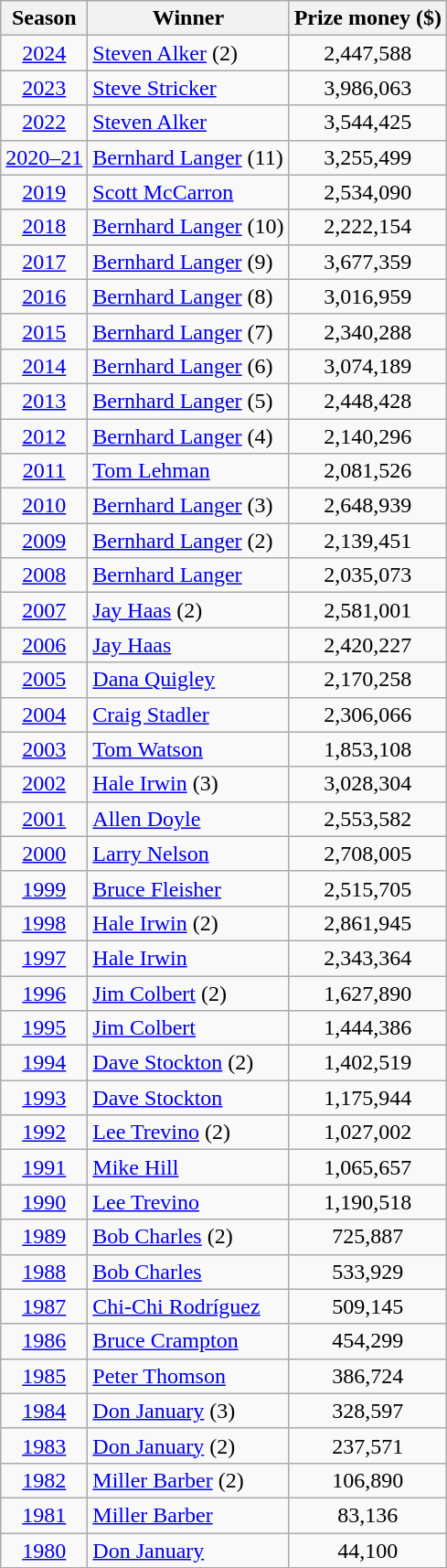<table class="wikitable">
<tr>
<th>Season</th>
<th>Winner</th>
<th>Prize money ($)</th>
</tr>
<tr>
<td align=center><a href='#'>2024</a></td>
<td> <a href='#'>Steven Alker</a> (2)</td>
<td align=center>2,447,588</td>
</tr>
<tr>
<td align=center><a href='#'>2023</a></td>
<td> <a href='#'>Steve Stricker</a></td>
<td align=center>3,986,063</td>
</tr>
<tr>
<td align=center><a href='#'>2022</a></td>
<td> <a href='#'>Steven Alker</a></td>
<td align=center>3,544,425</td>
</tr>
<tr>
<td align=center><a href='#'>2020–21</a></td>
<td> <a href='#'>Bernhard Langer</a> (11)</td>
<td align=center>3,255,499</td>
</tr>
<tr>
<td align=center><a href='#'>2019</a></td>
<td> <a href='#'>Scott McCarron</a></td>
<td align=center>2,534,090</td>
</tr>
<tr>
<td align=center><a href='#'>2018</a></td>
<td> <a href='#'>Bernhard Langer</a> (10)</td>
<td align=center>2,222,154</td>
</tr>
<tr>
<td align=center><a href='#'>2017</a></td>
<td> <a href='#'>Bernhard Langer</a> (9)</td>
<td align=center>3,677,359</td>
</tr>
<tr>
<td align=center><a href='#'>2016</a></td>
<td> <a href='#'>Bernhard Langer</a> (8)</td>
<td align=center>3,016,959</td>
</tr>
<tr>
<td align=center><a href='#'>2015</a></td>
<td> <a href='#'>Bernhard Langer</a> (7)</td>
<td align=center>2,340,288</td>
</tr>
<tr>
<td align=center><a href='#'>2014</a></td>
<td> <a href='#'>Bernhard Langer</a> (6)</td>
<td align=center>3,074,189</td>
</tr>
<tr>
<td align=center><a href='#'>2013</a></td>
<td> <a href='#'>Bernhard Langer</a> (5)</td>
<td align=center>2,448,428</td>
</tr>
<tr>
<td align=center><a href='#'>2012</a></td>
<td> <a href='#'>Bernhard Langer</a> (4)</td>
<td align=center>2,140,296</td>
</tr>
<tr>
<td align=center><a href='#'>2011</a></td>
<td> <a href='#'>Tom Lehman</a></td>
<td align=center>2,081,526</td>
</tr>
<tr>
<td align=center><a href='#'>2010</a></td>
<td> <a href='#'>Bernhard Langer</a> (3)</td>
<td align=center>2,648,939</td>
</tr>
<tr>
<td align=center><a href='#'>2009</a></td>
<td> <a href='#'>Bernhard Langer</a> (2)</td>
<td align=center>2,139,451</td>
</tr>
<tr>
<td align=center><a href='#'>2008</a></td>
<td> <a href='#'>Bernhard Langer</a></td>
<td align=center>2,035,073</td>
</tr>
<tr>
<td align=center><a href='#'>2007</a></td>
<td> <a href='#'>Jay Haas</a> (2)</td>
<td align=center>2,581,001</td>
</tr>
<tr>
<td align=center><a href='#'>2006</a></td>
<td> <a href='#'>Jay Haas</a></td>
<td align=center>2,420,227</td>
</tr>
<tr>
<td align=center><a href='#'>2005</a></td>
<td> <a href='#'>Dana Quigley</a></td>
<td align=center>2,170,258</td>
</tr>
<tr>
<td align=center><a href='#'>2004</a></td>
<td> <a href='#'>Craig Stadler</a></td>
<td align=center>2,306,066</td>
</tr>
<tr>
<td align=center><a href='#'>2003</a></td>
<td> <a href='#'>Tom Watson</a></td>
<td align=center>1,853,108</td>
</tr>
<tr>
<td align=center><a href='#'>2002</a></td>
<td> <a href='#'>Hale Irwin</a> (3)</td>
<td align=center>3,028,304</td>
</tr>
<tr>
<td align=center><a href='#'>2001</a></td>
<td> <a href='#'>Allen Doyle</a></td>
<td align=center>2,553,582</td>
</tr>
<tr>
<td align=center><a href='#'>2000</a></td>
<td> <a href='#'>Larry Nelson</a></td>
<td align=center>2,708,005</td>
</tr>
<tr>
<td align=center><a href='#'>1999</a></td>
<td> <a href='#'>Bruce Fleisher</a></td>
<td align=center>2,515,705</td>
</tr>
<tr>
<td align=center><a href='#'>1998</a></td>
<td> <a href='#'>Hale Irwin</a> (2)</td>
<td align=center>2,861,945</td>
</tr>
<tr>
<td align=center><a href='#'>1997</a></td>
<td> <a href='#'>Hale Irwin</a></td>
<td align=center>2,343,364</td>
</tr>
<tr>
<td align=center><a href='#'>1996</a></td>
<td> <a href='#'>Jim Colbert</a> (2)</td>
<td align=center>1,627,890</td>
</tr>
<tr>
<td align=center><a href='#'>1995</a></td>
<td> <a href='#'>Jim Colbert</a></td>
<td align=center>1,444,386</td>
</tr>
<tr>
<td align=center><a href='#'>1994</a></td>
<td> <a href='#'>Dave Stockton</a> (2)</td>
<td align=center>1,402,519</td>
</tr>
<tr>
<td align=center><a href='#'>1993</a></td>
<td> <a href='#'>Dave Stockton</a></td>
<td align=center>1,175,944</td>
</tr>
<tr>
<td align=center><a href='#'>1992</a></td>
<td> <a href='#'>Lee Trevino</a> (2)</td>
<td align=center>1,027,002</td>
</tr>
<tr>
<td align=center><a href='#'>1991</a></td>
<td> <a href='#'>Mike Hill</a></td>
<td align=center>1,065,657</td>
</tr>
<tr>
<td align=center><a href='#'>1990</a></td>
<td> <a href='#'>Lee Trevino</a></td>
<td align=center>1,190,518</td>
</tr>
<tr>
<td align=center><a href='#'>1989</a></td>
<td> <a href='#'>Bob Charles</a> (2)</td>
<td align=center>725,887</td>
</tr>
<tr>
<td align=center><a href='#'>1988</a></td>
<td> <a href='#'>Bob Charles</a></td>
<td align=center>533,929</td>
</tr>
<tr>
<td align=center><a href='#'>1987</a></td>
<td> <a href='#'>Chi-Chi Rodríguez</a></td>
<td align=center>509,145</td>
</tr>
<tr>
<td align=center><a href='#'>1986</a></td>
<td> <a href='#'>Bruce Crampton</a></td>
<td align=center>454,299</td>
</tr>
<tr>
<td align=center><a href='#'>1985</a></td>
<td> <a href='#'>Peter Thomson</a></td>
<td align=center>386,724</td>
</tr>
<tr>
<td align=center><a href='#'>1984</a></td>
<td> <a href='#'>Don January</a> (3)</td>
<td align=center>328,597</td>
</tr>
<tr>
<td align=center><a href='#'>1983</a></td>
<td> <a href='#'>Don January</a> (2)</td>
<td align=center>237,571</td>
</tr>
<tr>
<td align=center><a href='#'>1982</a></td>
<td> <a href='#'>Miller Barber</a> (2)</td>
<td align=center>106,890</td>
</tr>
<tr>
<td align=center><a href='#'>1981</a></td>
<td> <a href='#'>Miller Barber</a></td>
<td align=center>83,136</td>
</tr>
<tr>
<td align=center><a href='#'>1980</a></td>
<td> <a href='#'>Don January</a></td>
<td align=center>44,100</td>
</tr>
</table>
